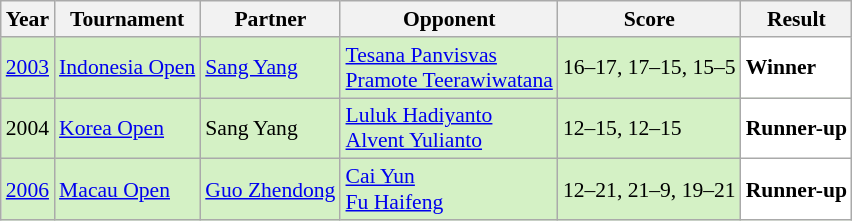<table class="sortable wikitable" style="font-size: 90%;">
<tr>
<th>Year</th>
<th>Tournament</th>
<th>Partner</th>
<th>Opponent</th>
<th>Score</th>
<th>Result</th>
</tr>
<tr style="background:#D4F1C5">
<td align="center"><a href='#'>2003</a></td>
<td align="left"><a href='#'>Indonesia Open</a></td>
<td align="left"> <a href='#'>Sang Yang</a></td>
<td align="left"> <a href='#'>Tesana Panvisvas</a> <br>  <a href='#'>Pramote Teerawiwatana</a></td>
<td align="left">16–17, 17–15, 15–5</td>
<td style="text-align:left; background:white"> <strong>Winner</strong></td>
</tr>
<tr style="background:#D4F1C5">
<td align="center">2004</td>
<td align="left"><a href='#'>Korea Open</a></td>
<td align="left"> Sang Yang</td>
<td align="left"> <a href='#'>Luluk Hadiyanto</a> <br>  <a href='#'>Alvent Yulianto</a></td>
<td align="left">12–15, 12–15</td>
<td style="text-align:left; background:white"> <strong>Runner-up</strong></td>
</tr>
<tr style="background:#D4F1C5">
<td align="center"><a href='#'>2006</a></td>
<td align="left"><a href='#'>Macau Open</a></td>
<td align="left"> <a href='#'>Guo Zhendong</a></td>
<td align="left"> <a href='#'>Cai Yun</a> <br>  <a href='#'>Fu Haifeng</a></td>
<td align="left">12–21, 21–9, 19–21</td>
<td style="text-align:left; background:white"> <strong>Runner-up</strong></td>
</tr>
</table>
